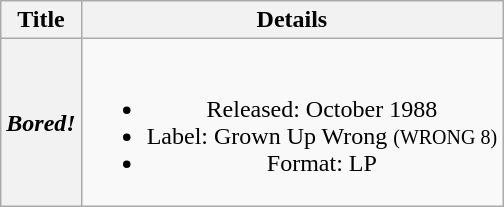<table class="wikitable plainrowheaders" style="text-align:center;" border="1">
<tr>
<th>Title</th>
<th>Details</th>
</tr>
<tr>
<th scope="row"><em>Bored!</em></th>
<td><br><ul><li>Released: October 1988</li><li>Label: Grown Up Wrong <small>(WRONG 8)</small></li><li>Format: LP</li></ul></td>
</tr>
</table>
